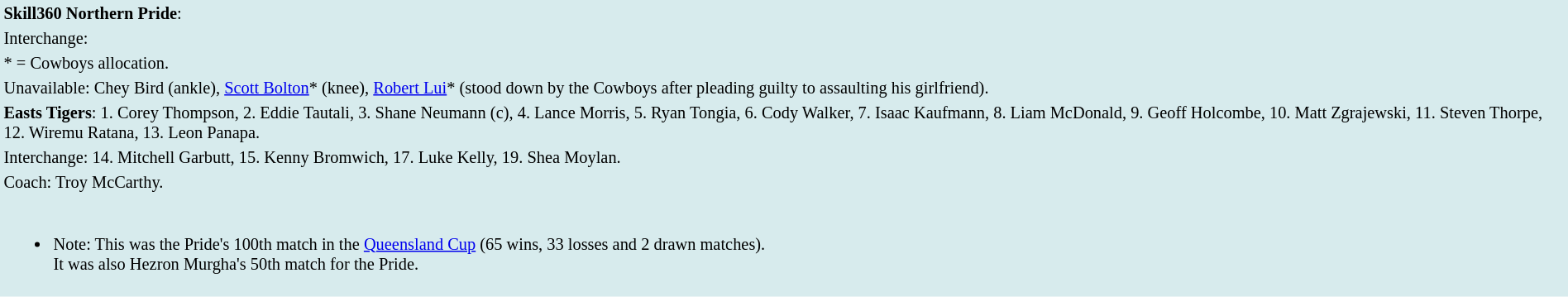<table style="background:#d7ebed; font-size:85%; width:100%;">
<tr>
<td><strong>Skill360 Northern Pride</strong>:             </td>
</tr>
<tr>
<td>Interchange:    </td>
</tr>
<tr>
<td>* = Cowboys allocation.</td>
</tr>
<tr>
<td>Unavailable: Chey Bird (ankle), <a href='#'>Scott Bolton</a>* (knee), <a href='#'>Robert Lui</a>* (stood down by the Cowboys after pleading guilty to assaulting his girlfriend).</td>
</tr>
<tr>
<td><strong>Easts Tigers</strong>: 1. Corey Thompson, 2. Eddie Tautali, 3. Shane Neumann (c), 4. Lance Morris, 5. Ryan Tongia, 6. Cody Walker, 7. Isaac Kaufmann, 8. Liam McDonald, 9. Geoff Holcombe, 10. Matt Zgrajewski, 11. Steven Thorpe, 12. Wiremu Ratana, 13. Leon Panapa.</td>
</tr>
<tr>
<td>Interchange: 14. Mitchell Garbutt, 15. Kenny Bromwich, 17. Luke Kelly, 19. Shea Moylan.</td>
</tr>
<tr>
<td>Coach: Troy McCarthy.</td>
</tr>
<tr>
<td><br><ul><li>Note: This was the Pride's 100th match in the <a href='#'>Queensland Cup</a> (65 wins, 33 losses and 2 drawn matches).<br>It was also Hezron Murgha's 50th match for the Pride.</li></ul></td>
</tr>
<tr>
</tr>
</table>
